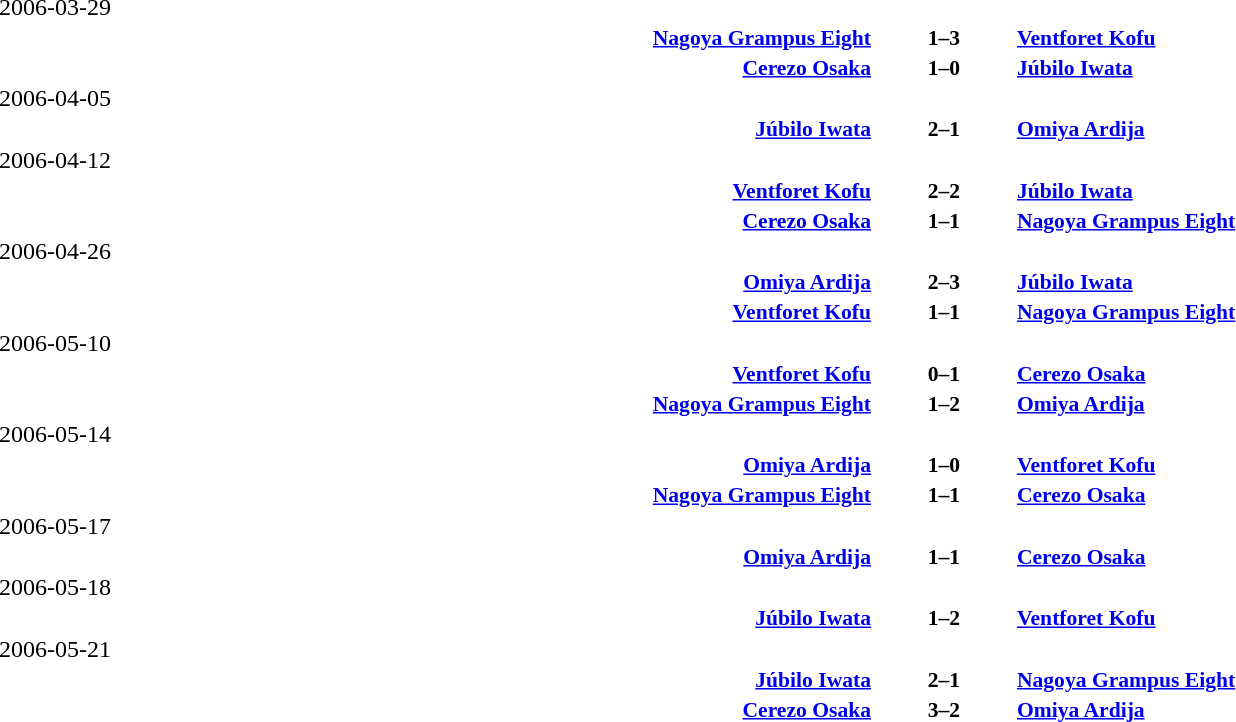<table width=100% cellspacing=1>
<tr>
<th></th>
<th></th>
<th></th>
</tr>
<tr>
<td>2006-03-29</td>
</tr>
<tr style=font-size:90%>
<td align=right><strong><a href='#'>Nagoya Grampus Eight</a></strong></td>
<td align=center><strong>1–3</strong></td>
<td><strong><a href='#'>Ventforet Kofu</a></strong></td>
</tr>
<tr style=font-size:90%>
<td align=right><strong><a href='#'>Cerezo Osaka</a></strong></td>
<td align=center><strong>1–0</strong></td>
<td><strong><a href='#'>Júbilo Iwata</a></strong></td>
</tr>
<tr>
<td>2006-04-05</td>
</tr>
<tr style=font-size:90%>
<td align=right><strong><a href='#'>Júbilo Iwata</a></strong></td>
<td align=center><strong>2–1</strong></td>
<td><strong><a href='#'>Omiya Ardija</a></strong></td>
</tr>
<tr>
<td>2006-04-12</td>
</tr>
<tr style=font-size:90%>
<td align=right><strong><a href='#'>Ventforet Kofu</a></strong></td>
<td align=center><strong>2–2</strong></td>
<td><strong><a href='#'>Júbilo Iwata</a></strong></td>
</tr>
<tr style=font-size:90%>
<td align=right><strong><a href='#'>Cerezo Osaka</a></strong></td>
<td align=center><strong>1–1</strong></td>
<td><strong><a href='#'>Nagoya Grampus Eight</a></strong></td>
</tr>
<tr>
<td>2006-04-26</td>
</tr>
<tr style=font-size:90%>
<td align=right><strong><a href='#'>Omiya Ardija</a></strong></td>
<td align=center><strong>2–3</strong></td>
<td><strong><a href='#'>Júbilo Iwata</a></strong></td>
</tr>
<tr style=font-size:90%>
<td align=right><strong><a href='#'>Ventforet Kofu</a></strong></td>
<td align=center><strong>1–1</strong></td>
<td><strong><a href='#'>Nagoya Grampus Eight</a></strong></td>
</tr>
<tr>
<td>2006-05-10</td>
</tr>
<tr style=font-size:90%>
<td align=right><strong><a href='#'>Ventforet Kofu</a></strong></td>
<td align=center><strong>0–1</strong></td>
<td><strong><a href='#'>Cerezo Osaka</a></strong></td>
</tr>
<tr style=font-size:90%>
<td align=right><strong><a href='#'>Nagoya Grampus Eight</a></strong></td>
<td align=center><strong>1–2</strong></td>
<td><strong><a href='#'>Omiya Ardija</a></strong></td>
</tr>
<tr>
<td>2006-05-14</td>
</tr>
<tr style=font-size:90%>
<td align=right><strong><a href='#'>Omiya Ardija</a></strong></td>
<td align=center><strong>1–0</strong></td>
<td><strong><a href='#'>Ventforet Kofu</a></strong></td>
</tr>
<tr style=font-size:90%>
<td align=right><strong><a href='#'>Nagoya Grampus Eight</a></strong></td>
<td align=center><strong>1–1</strong></td>
<td><strong><a href='#'>Cerezo Osaka</a></strong></td>
</tr>
<tr>
<td>2006-05-17</td>
</tr>
<tr style=font-size:90%>
<td align=right><strong><a href='#'>Omiya Ardija</a></strong></td>
<td align=center><strong>1–1</strong></td>
<td><strong><a href='#'>Cerezo Osaka</a></strong></td>
</tr>
<tr>
<td>2006-05-18</td>
</tr>
<tr style=font-size:90%>
<td align=right><strong><a href='#'>Júbilo Iwata</a></strong></td>
<td align=center><strong>1–2</strong></td>
<td><strong><a href='#'>Ventforet Kofu</a></strong></td>
</tr>
<tr>
<td>2006-05-21</td>
</tr>
<tr style=font-size:90%>
<td align=right><strong><a href='#'>Júbilo Iwata</a></strong></td>
<td align=center><strong>2–1</strong></td>
<td><strong><a href='#'>Nagoya Grampus Eight</a></strong></td>
</tr>
<tr style=font-size:90%>
<td align=right><strong><a href='#'>Cerezo Osaka</a></strong></td>
<td align=center><strong>3–2</strong></td>
<td><strong><a href='#'>Omiya Ardija</a></strong></td>
</tr>
</table>
